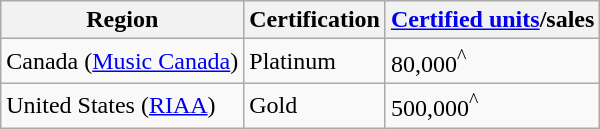<table class="wikitable">
<tr>
<th>Region</th>
<th>Certification</th>
<th><a href='#'>Certified units</a>/sales</th>
</tr>
<tr>
<td>Canada (<a href='#'>Music Canada</a>)</td>
<td>Platinum</td>
<td>80,000<sup>^</sup></td>
</tr>
<tr>
<td>United States (<a href='#'>RIAA</a>)</td>
<td>Gold</td>
<td>500,000<sup>^</sup></td>
</tr>
</table>
